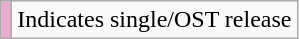<table class="wikitable" style="font-size:100%;">
<tr>
<td style="background-color:#E7ACCF"></td>
<td>Indicates single/OST release</td>
</tr>
</table>
